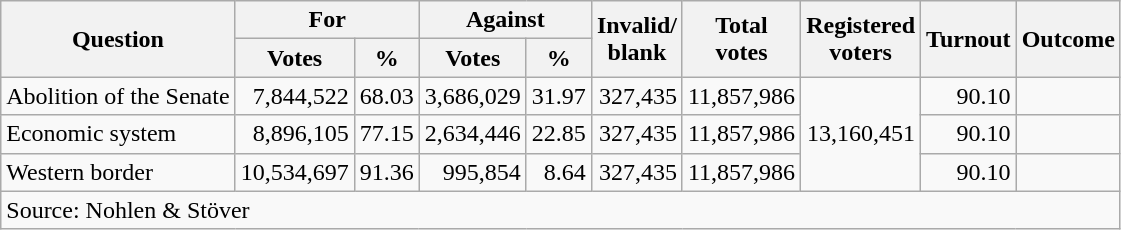<table class=wikitable style=text-align:right>
<tr>
<th rowspan=2>Question</th>
<th colspan=2>For</th>
<th colspan=2>Against</th>
<th rowspan=2>Invalid/<br>blank</th>
<th rowspan=2>Total<br>votes</th>
<th rowspan=2>Registered<br>voters</th>
<th rowspan=2>Turnout</th>
<th rowspan=2>Outcome</th>
</tr>
<tr>
<th>Votes</th>
<th>%</th>
<th>Votes</th>
<th>%</th>
</tr>
<tr>
<td align=left>Abolition of the Senate</td>
<td>7,844,522</td>
<td>68.03</td>
<td>3,686,029</td>
<td>31.97</td>
<td>327,435</td>
<td>11,857,986</td>
<td rowspan=3>13,160,451</td>
<td>90.10</td>
<td></td>
</tr>
<tr>
<td align=left>Economic system</td>
<td>8,896,105</td>
<td>77.15</td>
<td>2,634,446</td>
<td>22.85</td>
<td>327,435</td>
<td>11,857,986</td>
<td>90.10</td>
<td></td>
</tr>
<tr>
<td align=left>Western border</td>
<td>10,534,697</td>
<td>91.36</td>
<td>995,854</td>
<td>8.64</td>
<td>327,435</td>
<td>11,857,986</td>
<td>90.10</td>
<td></td>
</tr>
<tr>
<td colspan=14 align=left>Source: Nohlen & Stöver</td>
</tr>
</table>
